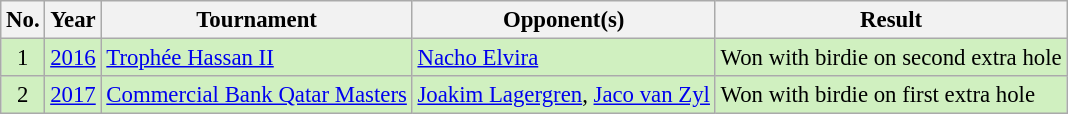<table class="wikitable" style="font-size:95%;">
<tr>
<th>No.</th>
<th>Year</th>
<th>Tournament</th>
<th>Opponent(s)</th>
<th>Result</th>
</tr>
<tr style="background:#D0F0C0;">
<td align=center>1</td>
<td><a href='#'>2016</a></td>
<td><a href='#'>Trophée Hassan II</a></td>
<td> <a href='#'>Nacho Elvira</a></td>
<td>Won with birdie on second extra hole</td>
</tr>
<tr style="background:#D0F0C0;">
<td align=center>2</td>
<td><a href='#'>2017</a></td>
<td><a href='#'>Commercial Bank Qatar Masters</a></td>
<td> <a href='#'>Joakim Lagergren</a>,  <a href='#'>Jaco van Zyl</a></td>
<td>Won with birdie on first extra hole</td>
</tr>
</table>
